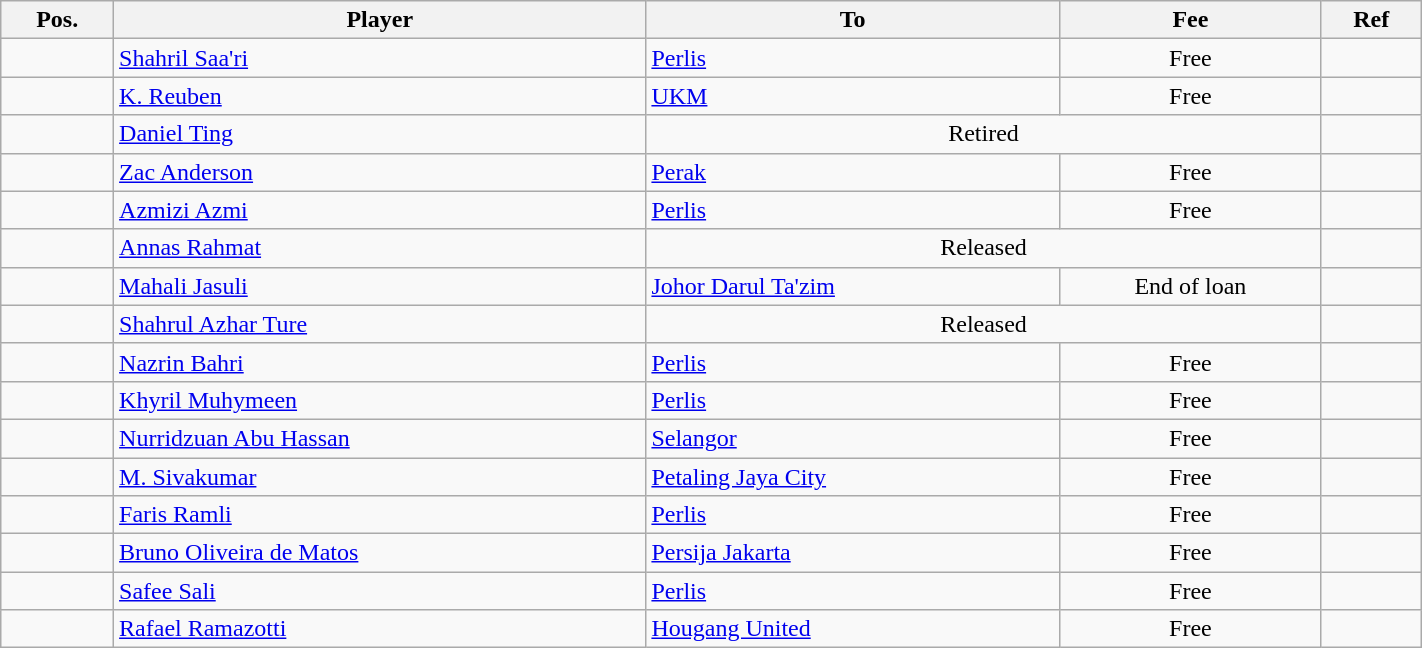<table class="wikitable" style="text-align:center;width:75%;">
<tr>
<th>Pos.</th>
<th>Player</th>
<th>To</th>
<th>Fee</th>
<th>Ref</th>
</tr>
<tr>
<td></td>
<td align=left> <a href='#'>Shahril Saa'ri</a></td>
<td align=left> <a href='#'>Perlis</a></td>
<td>Free</td>
<td></td>
</tr>
<tr>
<td></td>
<td align=left> <a href='#'>K. Reuben</a></td>
<td align=left> <a href='#'>UKM</a></td>
<td>Free</td>
<td></td>
</tr>
<tr>
<td></td>
<td align=left> <a href='#'>Daniel Ting</a></td>
<td colspan=2>Retired</td>
<td></td>
</tr>
<tr>
<td></td>
<td align=left> <a href='#'>Zac Anderson</a></td>
<td align=left> <a href='#'>Perak</a></td>
<td>Free</td>
<td></td>
</tr>
<tr>
<td></td>
<td align=left> <a href='#'>Azmizi Azmi</a></td>
<td align=left> <a href='#'>Perlis</a></td>
<td>Free</td>
<td></td>
</tr>
<tr>
<td></td>
<td align=left> <a href='#'>Annas Rahmat</a></td>
<td colspan=2>Released</td>
<td></td>
</tr>
<tr>
<td></td>
<td align=left> <a href='#'>Mahali Jasuli</a></td>
<td align=left> <a href='#'>Johor Darul Ta'zim</a></td>
<td>End of loan</td>
<td></td>
</tr>
<tr>
<td></td>
<td align=left> <a href='#'>Shahrul Azhar Ture</a></td>
<td colspan=2>Released</td>
<td></td>
</tr>
<tr>
<td></td>
<td align=left> <a href='#'>Nazrin Bahri</a></td>
<td align=left> <a href='#'>Perlis</a></td>
<td>Free</td>
<td></td>
</tr>
<tr>
<td></td>
<td align=left> <a href='#'>Khyril Muhymeen</a></td>
<td align=left> <a href='#'>Perlis</a></td>
<td>Free</td>
<td></td>
</tr>
<tr>
<td></td>
<td align=left> <a href='#'>Nurridzuan Abu Hassan</a></td>
<td align=left> <a href='#'>Selangor</a></td>
<td>Free</td>
<td></td>
</tr>
<tr>
<td></td>
<td align=left> <a href='#'>M. Sivakumar</a></td>
<td align=left> <a href='#'>Petaling Jaya City</a></td>
<td>Free</td>
<td></td>
</tr>
<tr>
<td></td>
<td align=left> <a href='#'>Faris Ramli</a></td>
<td align=left> <a href='#'>Perlis</a></td>
<td>Free</td>
<td></td>
</tr>
<tr>
<td></td>
<td align=left> <a href='#'>Bruno Oliveira de Matos</a></td>
<td align=left> <a href='#'>Persija Jakarta</a></td>
<td>Free</td>
<td></td>
</tr>
<tr>
<td></td>
<td align=left> <a href='#'>Safee Sali</a></td>
<td align=left> <a href='#'>Perlis</a></td>
<td>Free</td>
<td></td>
</tr>
<tr>
<td></td>
<td align=left> <a href='#'>Rafael Ramazotti</a></td>
<td align=left> <a href='#'>Hougang United</a></td>
<td>Free</td>
<td></td>
</tr>
</table>
